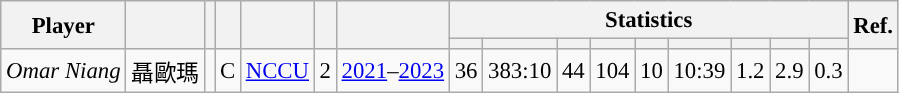<table class="wikitable sortable" style="font-size:95%; text-align:right;">
<tr>
<th rowspan="2">Player</th>
<th rowspan="2"></th>
<th rowspan="2"></th>
<th rowspan="2"></th>
<th rowspan="2"></th>
<th rowspan="2"></th>
<th rowspan="2"></th>
<th colspan="9">Statistics</th>
<th rowspan="2">Ref.</th>
</tr>
<tr>
<th></th>
<th></th>
<th></th>
<th></th>
<th></th>
<th></th>
<th></th>
<th></th>
<th></th>
</tr>
<tr>
<td align="left"><em>Omar Niang</em></td>
<td align="left">聶歐瑪</td>
<td align="center"></td>
<td align="center">C</td>
<td align="left"><a href='#'>NCCU</a></td>
<td align="center">2</td>
<td align="center"><a href='#'>2021</a>–<a href='#'>2023</a></td>
<td>36</td>
<td>383:10</td>
<td>44</td>
<td>104</td>
<td>10</td>
<td>10:39</td>
<td>1.2</td>
<td>2.9</td>
<td>0.3</td>
<td align="center"></td>
</tr>
</table>
